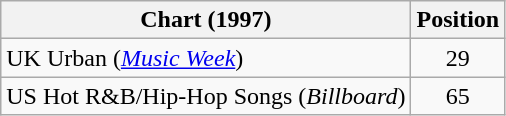<table class="wikitable">
<tr>
<th>Chart (1997)</th>
<th>Position</th>
</tr>
<tr>
<td>UK Urban (<em><a href='#'>Music Week</a></em>)</td>
<td align="center">29</td>
</tr>
<tr>
<td>US Hot R&B/Hip-Hop Songs (<em>Billboard</em>)</td>
<td align="center">65</td>
</tr>
</table>
